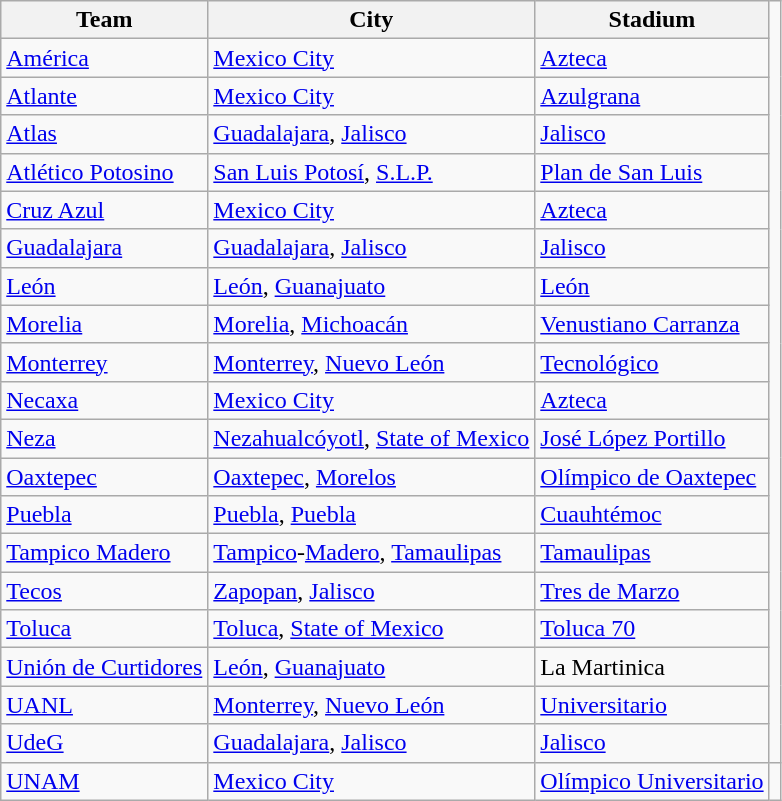<table class="wikitable" class="toccolours sortable">
<tr>
<th>Team</th>
<th>City</th>
<th>Stadium</th>
</tr>
<tr>
<td><a href='#'>América</a></td>
<td><a href='#'>Mexico City</a></td>
<td><a href='#'>Azteca</a></td>
</tr>
<tr>
<td><a href='#'>Atlante</a></td>
<td><a href='#'>Mexico City</a></td>
<td><a href='#'>Azulgrana</a></td>
</tr>
<tr>
<td><a href='#'>Atlas</a></td>
<td><a href='#'>Guadalajara</a>, <a href='#'>Jalisco</a></td>
<td><a href='#'>Jalisco</a></td>
</tr>
<tr>
<td><a href='#'>Atlético Potosino</a></td>
<td><a href='#'>San Luis Potosí</a>, <a href='#'>S.L.P.</a></td>
<td><a href='#'>Plan de San Luis</a></td>
</tr>
<tr>
<td><a href='#'>Cruz Azul</a></td>
<td><a href='#'>Mexico City</a></td>
<td><a href='#'>Azteca</a></td>
</tr>
<tr>
<td><a href='#'>Guadalajara</a></td>
<td><a href='#'>Guadalajara</a>, <a href='#'>Jalisco</a></td>
<td><a href='#'>Jalisco</a></td>
</tr>
<tr>
<td><a href='#'>León</a></td>
<td><a href='#'>León</a>, <a href='#'>Guanajuato</a></td>
<td><a href='#'>León</a></td>
</tr>
<tr>
<td><a href='#'>Morelia</a></td>
<td><a href='#'>Morelia</a>, <a href='#'>Michoacán</a></td>
<td><a href='#'>Venustiano Carranza</a></td>
</tr>
<tr>
<td><a href='#'>Monterrey</a></td>
<td><a href='#'>Monterrey</a>, <a href='#'>Nuevo León</a></td>
<td><a href='#'>Tecnológico</a></td>
</tr>
<tr>
<td><a href='#'>Necaxa</a></td>
<td><a href='#'>Mexico City</a></td>
<td><a href='#'>Azteca</a></td>
</tr>
<tr>
<td><a href='#'>Neza</a></td>
<td><a href='#'>Nezahualcóyotl</a>, <a href='#'>State of Mexico</a></td>
<td><a href='#'>José López Portillo</a></td>
</tr>
<tr>
<td><a href='#'>Oaxtepec</a></td>
<td><a href='#'>Oaxtepec</a>, <a href='#'>Morelos</a></td>
<td><a href='#'>Olímpico de Oaxtepec</a></td>
</tr>
<tr>
<td><a href='#'>Puebla</a></td>
<td><a href='#'>Puebla</a>, <a href='#'>Puebla</a></td>
<td><a href='#'>Cuauhtémoc</a></td>
</tr>
<tr>
<td><a href='#'>Tampico Madero</a></td>
<td><a href='#'>Tampico</a>-<a href='#'>Madero</a>, <a href='#'>Tamaulipas</a></td>
<td><a href='#'>Tamaulipas</a></td>
</tr>
<tr>
<td><a href='#'>Tecos</a></td>
<td><a href='#'>Zapopan</a>, <a href='#'>Jalisco</a></td>
<td><a href='#'>Tres de Marzo</a></td>
</tr>
<tr>
<td><a href='#'>Toluca</a></td>
<td><a href='#'>Toluca</a>, <a href='#'>State of Mexico</a></td>
<td><a href='#'>Toluca 70</a></td>
</tr>
<tr>
<td><a href='#'>Unión de Curtidores</a></td>
<td><a href='#'>León</a>, <a href='#'>Guanajuato</a></td>
<td>La Martinica</td>
</tr>
<tr>
<td><a href='#'>UANL</a></td>
<td><a href='#'>Monterrey</a>, <a href='#'>Nuevo León</a></td>
<td><a href='#'>Universitario</a></td>
</tr>
<tr>
<td><a href='#'>UdeG</a></td>
<td><a href='#'>Guadalajara</a>, <a href='#'>Jalisco</a></td>
<td><a href='#'>Jalisco</a></td>
</tr>
<tr>
<td><a href='#'>UNAM</a></td>
<td><a href='#'>Mexico City</a></td>
<td><a href='#'>Olímpico Universitario</a></td>
<td></td>
</tr>
</table>
